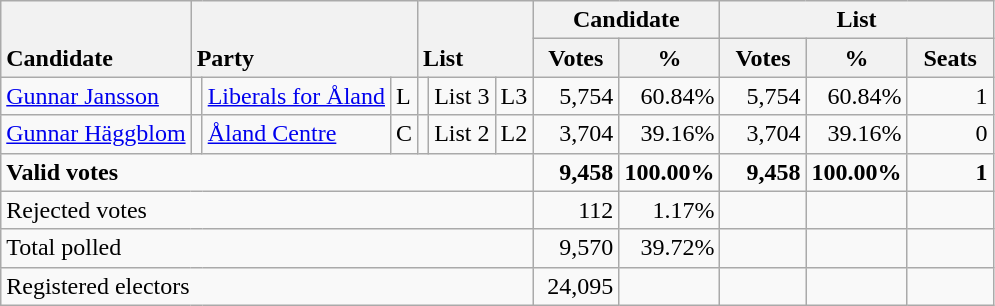<table class="wikitable" border="1" style="text-align:right;">
<tr>
<th ! style="text-align:left;" valign=bottom rowspan=2>Candidate</th>
<th style="text-align:left;" valign=bottom rowspan=2 colspan=3>Party</th>
<th style="text-align:left;" valign=bottom rowspan=2 colspan=3>List</th>
<th colspan=2>Candidate</th>
<th colspan=3>List</th>
</tr>
<tr>
<th align=center valign=bottom width="50">Votes</th>
<th align=center valign=bottom width="50">%</th>
<th align=center valign=bottom width="50">Votes</th>
<th align=center valign=bottom width="50">%</th>
<th align=center valign=bottom width="50">Seats</th>
</tr>
<tr>
<td align=left><a href='#'>Gunnar Jansson</a></td>
<td></td>
<td align=left><a href='#'>Liberals for Åland</a></td>
<td align=left>L</td>
<td></td>
<td align=left>List 3</td>
<td align=left>L3</td>
<td>5,754</td>
<td>60.84%</td>
<td>5,754</td>
<td>60.84%</td>
<td>1</td>
</tr>
<tr>
<td align=left><a href='#'>Gunnar Häggblom</a></td>
<td></td>
<td align=left><a href='#'>Åland Centre</a></td>
<td align=left>C</td>
<td></td>
<td align=left>List 2</td>
<td align=left>L2</td>
<td>3,704</td>
<td>39.16%</td>
<td>3,704</td>
<td>39.16%</td>
<td>0</td>
</tr>
<tr style="font-weight:bold">
<td align=left colspan=7>Valid votes</td>
<td>9,458</td>
<td>100.00%</td>
<td>9,458</td>
<td>100.00%</td>
<td>1</td>
</tr>
<tr>
<td align=left colspan=7>Rejected votes</td>
<td>112</td>
<td>1.17%</td>
<td></td>
<td></td>
<td></td>
</tr>
<tr>
<td align=left colspan=7>Total polled</td>
<td>9,570</td>
<td>39.72%</td>
<td></td>
<td></td>
<td></td>
</tr>
<tr>
<td align=left colspan=7>Registered electors</td>
<td>24,095</td>
<td></td>
<td></td>
<td></td>
<td></td>
</tr>
</table>
